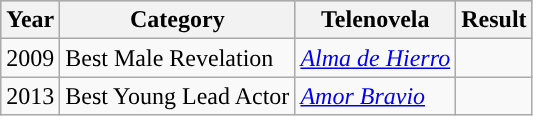<table class="wikitable">
<tr style="background:#b0c4de;">
<th>Year</th>
<th>Category</th>
<th>Telenovela</th>
<th>Result</th>
</tr>
<tr>
<td>2009</td>
<td>Best Male Revelation</td>
<td><em><a href='#'>Alma de Hierro</a></em></td>
<td></td>
</tr>
<tr>
<td>2013</td>
<td>Best Young Lead Actor</td>
<td><em><a href='#'>Amor Bravio</a></em></td>
<td></td>
</tr>
</table>
